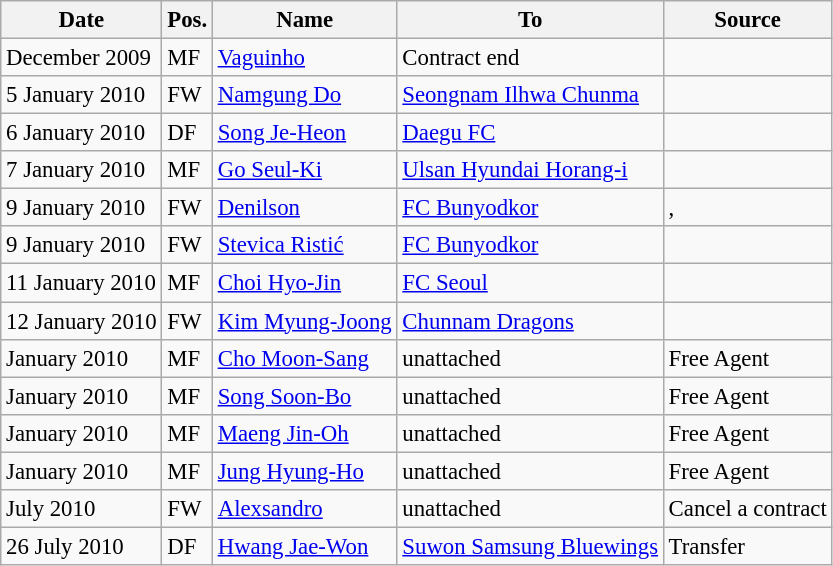<table class="wikitable" style="font-size: 95%;">
<tr>
<th>Date</th>
<th>Pos.</th>
<th>Name</th>
<th>To</th>
<th>Source</th>
</tr>
<tr>
<td>December 2009</td>
<td>MF</td>
<td> <a href='#'>Vaguinho</a></td>
<td>Contract end</td>
<td></td>
</tr>
<tr>
<td>5 January 2010</td>
<td>FW</td>
<td> <a href='#'>Namgung Do</a></td>
<td> <a href='#'>Seongnam Ilhwa Chunma</a></td>
<td> </td>
</tr>
<tr>
<td>6 January 2010</td>
<td>DF</td>
<td> <a href='#'>Song Je-Heon</a></td>
<td> <a href='#'>Daegu FC</a></td>
<td> </td>
</tr>
<tr>
<td>7 January 2010</td>
<td>MF</td>
<td> <a href='#'>Go Seul-Ki</a></td>
<td> <a href='#'>Ulsan Hyundai Horang-i</a></td>
<td> </td>
</tr>
<tr>
<td>9 January 2010</td>
<td>FW</td>
<td> <a href='#'>Denilson</a></td>
<td> <a href='#'>FC Bunyodkor</a></td>
<td> ,  </td>
</tr>
<tr>
<td>9 January 2010</td>
<td>FW</td>
<td> <a href='#'>Stevica Ristić</a></td>
<td> <a href='#'>FC Bunyodkor</a></td>
<td> </td>
</tr>
<tr>
<td>11 January 2010</td>
<td>MF</td>
<td> <a href='#'>Choi Hyo-Jin</a></td>
<td> <a href='#'>FC Seoul</a></td>
<td> </td>
</tr>
<tr>
<td>12 January 2010</td>
<td>FW</td>
<td> <a href='#'>Kim Myung-Joong</a></td>
<td> <a href='#'>Chunnam Dragons</a></td>
<td> </td>
</tr>
<tr>
<td>January 2010</td>
<td>MF</td>
<td> <a href='#'>Cho Moon-Sang</a></td>
<td>unattached</td>
<td>Free Agent</td>
</tr>
<tr>
<td>January 2010</td>
<td>MF</td>
<td> <a href='#'>Song Soon-Bo</a></td>
<td>unattached</td>
<td>Free Agent</td>
</tr>
<tr>
<td>January 2010</td>
<td>MF</td>
<td> <a href='#'>Maeng Jin-Oh</a></td>
<td>unattached</td>
<td>Free Agent</td>
</tr>
<tr>
<td>January 2010</td>
<td>MF</td>
<td> <a href='#'>Jung Hyung-Ho</a></td>
<td>unattached</td>
<td>Free Agent</td>
</tr>
<tr>
<td>July 2010</td>
<td>FW</td>
<td> <a href='#'>Alexsandro</a></td>
<td>unattached</td>
<td>Cancel a contract</td>
</tr>
<tr>
<td>26 July 2010</td>
<td>DF</td>
<td> <a href='#'>Hwang Jae-Won</a></td>
<td> <a href='#'>Suwon Samsung Bluewings</a></td>
<td>Transfer</td>
</tr>
</table>
